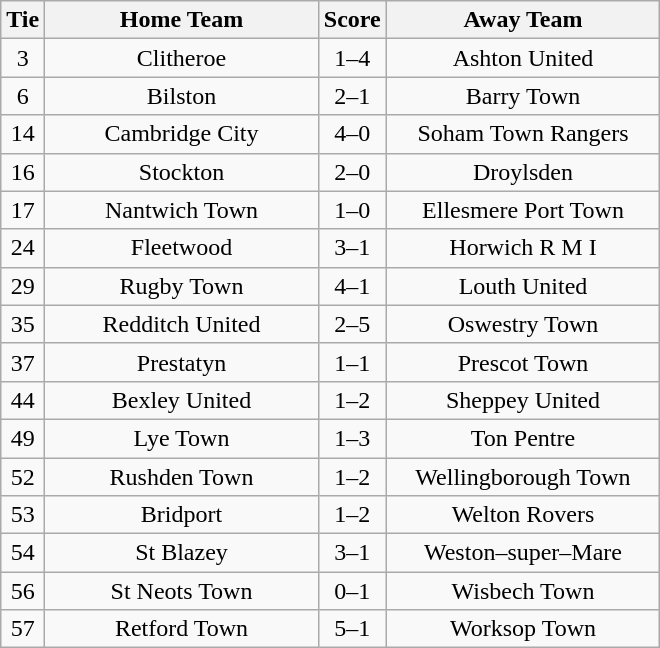<table class="wikitable" style="text-align:center;">
<tr>
<th width=20>Tie</th>
<th width=175>Home Team</th>
<th width=20>Score</th>
<th width=175>Away Team</th>
</tr>
<tr>
<td>3</td>
<td>Clitheroe</td>
<td>1–4</td>
<td>Ashton United</td>
</tr>
<tr>
<td>6</td>
<td>Bilston</td>
<td>2–1</td>
<td>Barry Town</td>
</tr>
<tr>
<td>14</td>
<td>Cambridge City</td>
<td>4–0</td>
<td>Soham Town Rangers</td>
</tr>
<tr>
<td>16</td>
<td>Stockton</td>
<td>2–0</td>
<td>Droylsden</td>
</tr>
<tr>
<td>17</td>
<td>Nantwich Town</td>
<td>1–0</td>
<td>Ellesmere Port Town</td>
</tr>
<tr>
<td>24</td>
<td>Fleetwood</td>
<td>3–1</td>
<td>Horwich R M I</td>
</tr>
<tr>
<td>29</td>
<td>Rugby Town</td>
<td>4–1</td>
<td>Louth United</td>
</tr>
<tr>
<td>35</td>
<td>Redditch United</td>
<td>2–5</td>
<td>Oswestry Town</td>
</tr>
<tr>
<td>37</td>
<td>Prestatyn</td>
<td>1–1</td>
<td>Prescot Town</td>
</tr>
<tr>
<td>44</td>
<td>Bexley United</td>
<td>1–2</td>
<td>Sheppey United</td>
</tr>
<tr>
<td>49</td>
<td>Lye Town</td>
<td>1–3</td>
<td>Ton Pentre</td>
</tr>
<tr>
<td>52</td>
<td>Rushden Town</td>
<td>1–2</td>
<td>Wellingborough Town</td>
</tr>
<tr>
<td>53</td>
<td>Bridport</td>
<td>1–2</td>
<td>Welton Rovers</td>
</tr>
<tr>
<td>54</td>
<td>St Blazey</td>
<td>3–1</td>
<td>Weston–super–Mare</td>
</tr>
<tr>
<td>56</td>
<td>St Neots Town</td>
<td>0–1</td>
<td>Wisbech Town</td>
</tr>
<tr>
<td>57</td>
<td>Retford Town</td>
<td>5–1</td>
<td>Worksop Town</td>
</tr>
</table>
